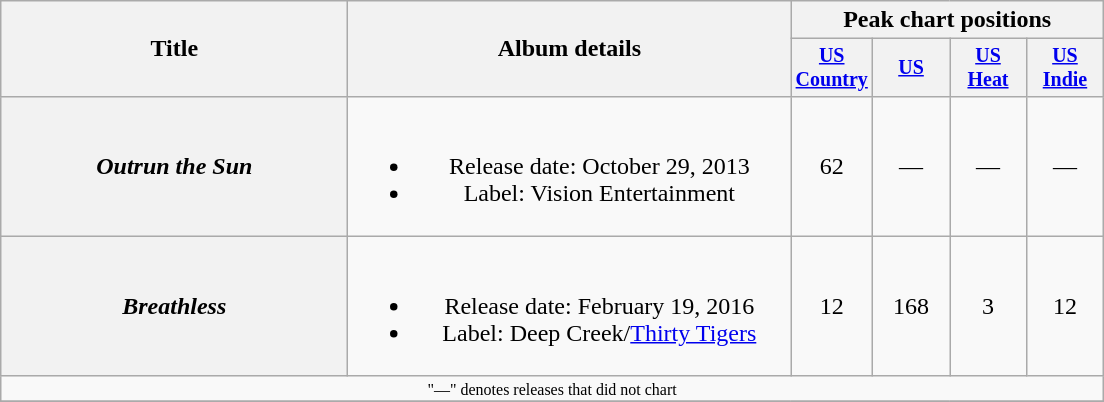<table class="wikitable plainrowheaders" style="text-align:center;">
<tr>
<th rowspan="2" style="width:14em;">Title</th>
<th rowspan="2" style="width:18em;">Album details</th>
<th colspan="4">Peak chart positions</th>
</tr>
<tr style="font-size:smaller;">
<th width="45"><a href='#'>US Country</a><br></th>
<th width="45"><a href='#'>US</a><br></th>
<th width="45"><a href='#'>US<br>Heat</a><br></th>
<th width="45"><a href='#'>US<br>Indie</a><br></th>
</tr>
<tr>
<th scope="row"><em>Outrun the Sun</em><br></th>
<td><br><ul><li>Release date: October 29, 2013</li><li>Label: Vision Entertainment</li></ul></td>
<td>62</td>
<td>—</td>
<td>—</td>
<td>—</td>
</tr>
<tr>
<th scope="row"><em>Breathless</em></th>
<td><br><ul><li>Release date: February 19, 2016</li><li>Label: Deep Creek/<a href='#'>Thirty Tigers</a></li></ul></td>
<td>12</td>
<td>168</td>
<td>3</td>
<td>12</td>
</tr>
<tr>
<td colspan="6" style="font-size:8pt">"—" denotes releases that did not chart</td>
</tr>
<tr>
</tr>
</table>
